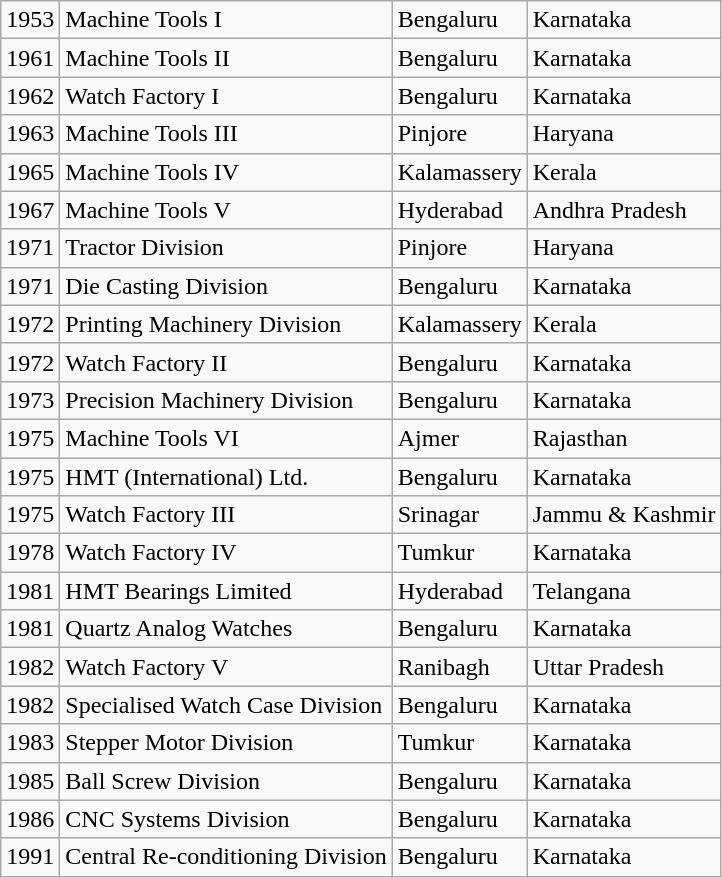<table class="wikitable">
<tr>
<td>1953</td>
<td>Machine Tools I</td>
<td>Bengaluru</td>
<td>Karnataka</td>
</tr>
<tr>
<td>1961</td>
<td>Machine Tools II</td>
<td>Bengaluru</td>
<td>Karnataka</td>
</tr>
<tr>
<td>1962</td>
<td>Watch Factory I</td>
<td>Bengaluru</td>
<td>Karnataka</td>
</tr>
<tr>
<td>1963</td>
<td>Machine Tools III</td>
<td>Pinjore</td>
<td>Haryana</td>
</tr>
<tr>
<td>1965</td>
<td>Machine Tools IV</td>
<td>Kalamassery</td>
<td>Kerala</td>
</tr>
<tr>
<td>1967</td>
<td>Machine Tools V</td>
<td>Hyderabad</td>
<td>Andhra Pradesh</td>
</tr>
<tr>
<td>1971</td>
<td>Tractor Division</td>
<td>Pinjore</td>
<td>Haryana</td>
</tr>
<tr>
<td>1971</td>
<td>Die Casting Division</td>
<td>Bengaluru</td>
<td>Karnataka</td>
</tr>
<tr>
<td>1972</td>
<td>Printing Machinery Division</td>
<td>Kalamassery</td>
<td>Kerala</td>
</tr>
<tr>
<td>1972</td>
<td>Watch Factory II</td>
<td>Bengaluru</td>
<td>Karnataka</td>
</tr>
<tr>
<td>1973</td>
<td>Precision Machinery Division</td>
<td>Bengaluru</td>
<td>Karnataka</td>
</tr>
<tr>
<td>1975</td>
<td>Machine Tools VI</td>
<td>Ajmer</td>
<td>Rajasthan</td>
</tr>
<tr>
<td>1975</td>
<td>HMT (International) Ltd.</td>
<td>Bengaluru</td>
<td>Karnataka</td>
</tr>
<tr>
<td>1975</td>
<td>Watch Factory III</td>
<td>Srinagar</td>
<td>Jammu & Kashmir</td>
</tr>
<tr>
<td>1978</td>
<td>Watch Factory IV</td>
<td>Tumkur</td>
<td>Karnataka</td>
</tr>
<tr>
<td>1981</td>
<td>HMT Bearings Limited</td>
<td>Hyderabad</td>
<td>Telangana</td>
</tr>
<tr>
<td>1981</td>
<td>Quartz Analog Watches</td>
<td>Bengaluru</td>
<td>Karnataka</td>
</tr>
<tr>
<td>1982</td>
<td>Watch Factory V</td>
<td>Ranibagh</td>
<td>Uttar Pradesh</td>
</tr>
<tr>
<td>1982</td>
<td>Specialised Watch Case Division</td>
<td>Bengaluru</td>
<td>Karnataka</td>
</tr>
<tr>
<td>1983</td>
<td>Stepper Motor Division</td>
<td>Tumkur</td>
<td>Karnataka</td>
</tr>
<tr>
<td>1985</td>
<td>Ball Screw Division</td>
<td>Bengaluru</td>
<td>Karnataka</td>
</tr>
<tr>
<td>1986</td>
<td>CNC Systems Division</td>
<td>Bengaluru</td>
<td>Karnataka</td>
</tr>
<tr>
<td>1991</td>
<td>Central Re-conditioning Division</td>
<td>Bengaluru</td>
<td>Karnataka</td>
</tr>
</table>
